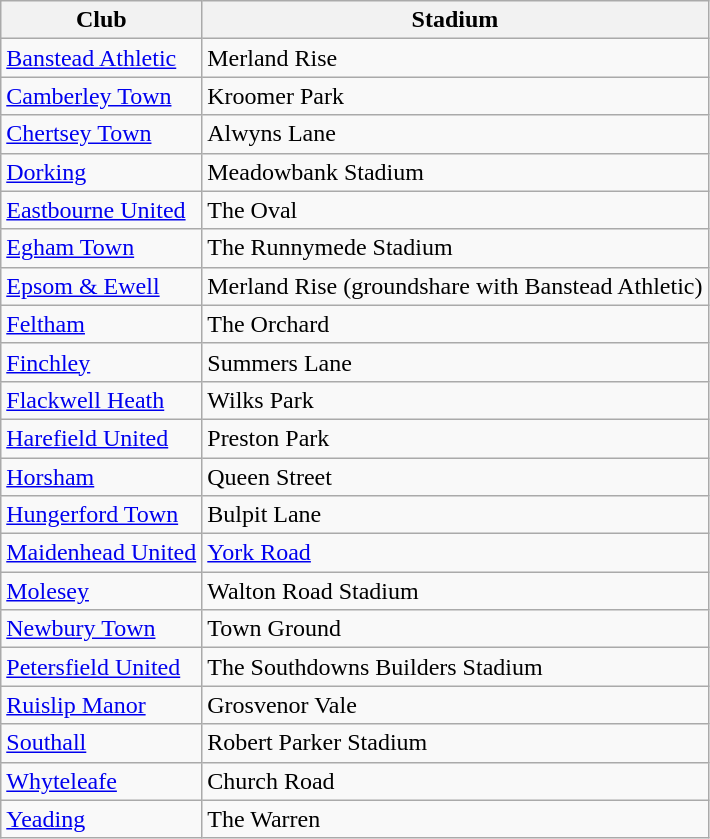<table class="wikitable sortable">
<tr>
<th>Club</th>
<th>Stadium</th>
</tr>
<tr>
<td><a href='#'>Banstead Athletic</a></td>
<td>Merland Rise</td>
</tr>
<tr>
<td><a href='#'>Camberley Town</a></td>
<td>Kroomer Park</td>
</tr>
<tr>
<td><a href='#'>Chertsey Town</a></td>
<td>Alwyns Lane</td>
</tr>
<tr>
<td><a href='#'>Dorking</a></td>
<td>Meadowbank Stadium</td>
</tr>
<tr>
<td><a href='#'>Eastbourne United</a></td>
<td>The Oval</td>
</tr>
<tr>
<td><a href='#'>Egham Town</a></td>
<td>The Runnymede Stadium</td>
</tr>
<tr>
<td><a href='#'>Epsom & Ewell</a></td>
<td>Merland Rise (groundshare with Banstead Athletic)</td>
</tr>
<tr>
<td><a href='#'>Feltham</a></td>
<td>The Orchard</td>
</tr>
<tr>
<td><a href='#'>Finchley</a></td>
<td>Summers Lane</td>
</tr>
<tr>
<td><a href='#'>Flackwell Heath</a></td>
<td>Wilks Park</td>
</tr>
<tr>
<td><a href='#'>Harefield United</a></td>
<td>Preston Park</td>
</tr>
<tr>
<td><a href='#'>Horsham</a></td>
<td>Queen Street</td>
</tr>
<tr>
<td><a href='#'>Hungerford Town</a></td>
<td>Bulpit Lane</td>
</tr>
<tr>
<td><a href='#'>Maidenhead United</a></td>
<td><a href='#'>York Road</a></td>
</tr>
<tr>
<td><a href='#'>Molesey</a></td>
<td>Walton Road Stadium</td>
</tr>
<tr>
<td><a href='#'>Newbury Town</a></td>
<td>Town Ground</td>
</tr>
<tr>
<td><a href='#'>Petersfield United</a></td>
<td>The Southdowns Builders Stadium</td>
</tr>
<tr>
<td><a href='#'>Ruislip Manor</a></td>
<td>Grosvenor Vale</td>
</tr>
<tr>
<td><a href='#'>Southall</a></td>
<td>Robert Parker Stadium</td>
</tr>
<tr>
<td><a href='#'>Whyteleafe</a></td>
<td>Church Road</td>
</tr>
<tr>
<td><a href='#'>Yeading</a></td>
<td>The Warren</td>
</tr>
</table>
